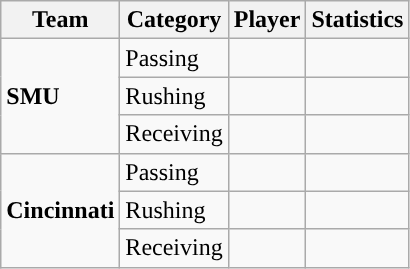<table class="wikitable" style="float: left;">
<tr>
<th>Team</th>
<th>Category</th>
<th>Player</th>
<th>Statistics</th>
</tr>
<tr>
<td rowspan=3><strong>SMU</strong></td>
<td>Passing</td>
<td></td>
<td></td>
</tr>
<tr>
<td>Rushing</td>
<td></td>
<td></td>
</tr>
<tr>
<td>Receiving</td>
<td></td>
<td></td>
</tr>
<tr>
<td rowspan=3><strong>Cincinnati</strong></td>
<td>Passing</td>
<td></td>
<td></td>
</tr>
<tr>
<td>Rushing</td>
<td></td>
<td></td>
</tr>
<tr>
<td>Receiving</td>
<td></td>
<td></td>
</tr>
</table>
